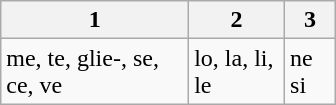<table class="wikitable" style="width:14em">
<tr>
<th align="center">1</th>
<th>2</th>
<th>3</th>
</tr>
<tr>
<td>me, te, glie-, se, ce, ve</td>
<td>lo, la, li, le</td>
<td>ne si</td>
</tr>
</table>
